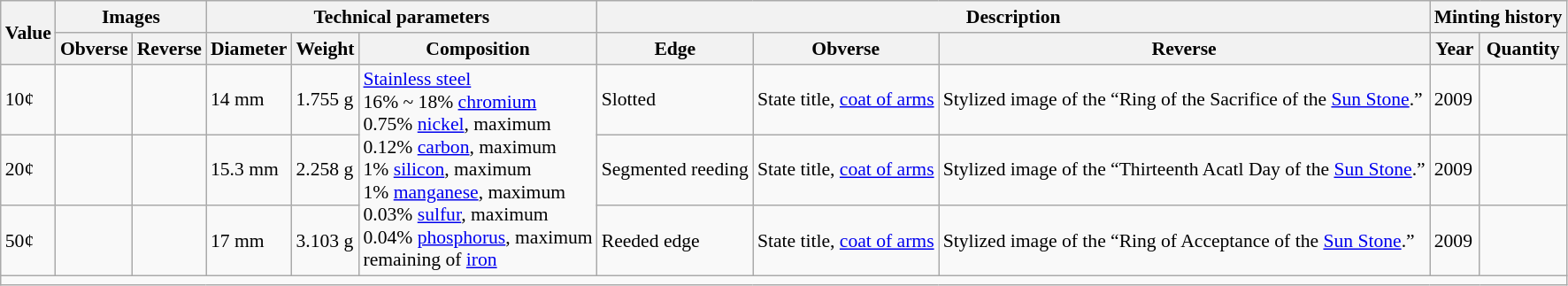<table class="wikitable" style="font-size:90%;">
<tr>
<th rowspan="2">Value</th>
<th colspan="2">Images</th>
<th colspan="3">Technical parameters</th>
<th colspan="3">Description</th>
<th colspan="3">Minting history</th>
</tr>
<tr>
<th>Obverse</th>
<th>Reverse</th>
<th>Diameter</th>
<th>Weight</th>
<th>Composition</th>
<th>Edge</th>
<th>Obverse</th>
<th>Reverse</th>
<th>Year</th>
<th>Quantity</th>
</tr>
<tr>
<td>10¢</td>
<td style="text-align:center;"></td>
<td style="text-align:center;"></td>
<td>14 mm</td>
<td>1.755 g</td>
<td rowspan="3"><a href='#'>Stainless steel</a><br>16% ~ 18% <a href='#'>chromium</a><br>0.75% <a href='#'>nickel</a>, maximum<br>0.12% <a href='#'>carbon</a>, maximum<br>1% <a href='#'>silicon</a>, maximum<br>1% <a href='#'>manganese</a>, maximum<br>0.03% <a href='#'>sulfur</a>, maximum<br>0.04% <a href='#'>phosphorus</a>, maximum<br>remaining of <a href='#'>iron</a></td>
<td>Slotted</td>
<td>State title, <a href='#'>coat of arms</a></td>
<td>Stylized image of the “Ring of the Sacrifice of the <a href='#'>Sun Stone</a>.”</td>
<td>2009</td>
<td></td>
</tr>
<tr>
<td>20¢</td>
<td style="text-align:center;"></td>
<td style="text-align:center;"></td>
<td>15.3 mm</td>
<td>2.258 g</td>
<td>Segmented reeding</td>
<td>State title, <a href='#'>coat of arms</a></td>
<td>Stylized image of the “Thirteenth Acatl Day of the <a href='#'>Sun Stone</a>.”</td>
<td>2009</td>
<td></td>
</tr>
<tr>
<td>50¢</td>
<td style="text-align:center;"></td>
<td style="text-align:center;"></td>
<td>17 mm</td>
<td>3.103 g</td>
<td>Reeded edge</td>
<td>State title, <a href='#'>coat of arms</a></td>
<td>Stylized image of the “Ring of Acceptance of the <a href='#'>Sun Stone</a>.”</td>
<td>2009</td>
<td></td>
</tr>
<tr>
<td colspan="11"></td>
</tr>
</table>
